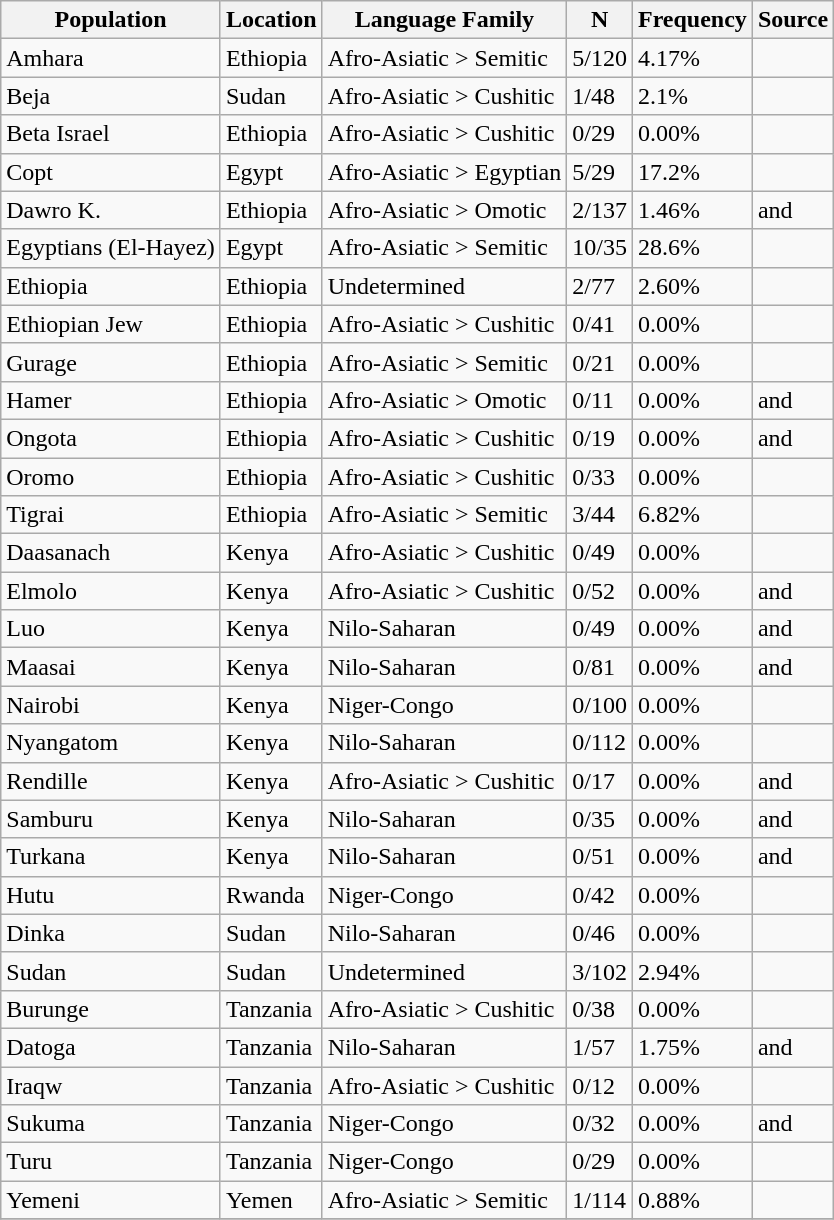<table class="wikitable sortable collapsible">
<tr>
<th scope="col"><strong>Population</strong></th>
<th scope="col"><strong>Location</strong></th>
<th scope="col"><strong>Language Family</strong></th>
<th scope="col"><strong>N</strong></th>
<th scope="col"><strong>Frequency</strong></th>
<th scope="col"><strong>Source</strong></th>
</tr>
<tr>
<td>Amhara</td>
<td>Ethiopia</td>
<td>Afro-Asiatic > Semitic</td>
<td>5/120</td>
<td>4.17%</td>
<td></td>
</tr>
<tr>
<td>Beja</td>
<td>Sudan</td>
<td>Afro-Asiatic > Cushitic</td>
<td>1/48</td>
<td>2.1%</td>
<td></td>
</tr>
<tr>
<td>Beta Israel</td>
<td>Ethiopia</td>
<td>Afro-Asiatic > Cushitic</td>
<td>0/29</td>
<td>0.00%</td>
<td></td>
</tr>
<tr>
<td>Copt</td>
<td>Egypt</td>
<td>Afro-Asiatic > Egyptian</td>
<td>5/29</td>
<td>17.2%</td>
<td></td>
</tr>
<tr>
<td>Dawro K.</td>
<td>Ethiopia</td>
<td>Afro-Asiatic > Omotic</td>
<td>2/137</td>
<td>1.46%</td>
<td> and </td>
</tr>
<tr>
<td>Egyptians (El-Hayez)</td>
<td>Egypt</td>
<td>Afro-Asiatic > Semitic</td>
<td>10/35</td>
<td>28.6%</td>
<td></td>
</tr>
<tr>
<td>Ethiopia</td>
<td>Ethiopia</td>
<td>Undetermined</td>
<td>2/77</td>
<td>2.60%</td>
<td></td>
</tr>
<tr>
<td>Ethiopian Jew</td>
<td>Ethiopia</td>
<td>Afro-Asiatic > Cushitic</td>
<td>0/41</td>
<td>0.00%</td>
<td></td>
</tr>
<tr>
<td>Gurage</td>
<td>Ethiopia</td>
<td>Afro-Asiatic > Semitic</td>
<td>0/21</td>
<td>0.00%</td>
<td></td>
</tr>
<tr>
<td>Hamer</td>
<td>Ethiopia</td>
<td>Afro-Asiatic > Omotic</td>
<td>0/11</td>
<td>0.00%</td>
<td> and </td>
</tr>
<tr>
<td>Ongota</td>
<td>Ethiopia</td>
<td>Afro-Asiatic > Cushitic</td>
<td>0/19</td>
<td>0.00%</td>
<td> and </td>
</tr>
<tr>
<td>Oromo</td>
<td>Ethiopia</td>
<td>Afro-Asiatic > Cushitic</td>
<td>0/33</td>
<td>0.00%</td>
<td></td>
</tr>
<tr>
<td>Tigrai</td>
<td>Ethiopia</td>
<td>Afro-Asiatic > Semitic</td>
<td>3/44</td>
<td>6.82%</td>
<td></td>
</tr>
<tr>
<td>Daasanach</td>
<td>Kenya</td>
<td>Afro-Asiatic > Cushitic</td>
<td>0/49</td>
<td>0.00%</td>
<td></td>
</tr>
<tr>
<td>Elmolo</td>
<td>Kenya</td>
<td>Afro-Asiatic > Cushitic</td>
<td>0/52</td>
<td>0.00%</td>
<td> and </td>
</tr>
<tr>
<td>Luo</td>
<td>Kenya</td>
<td>Nilo-Saharan</td>
<td>0/49</td>
<td>0.00%</td>
<td> and </td>
</tr>
<tr>
<td>Maasai</td>
<td>Kenya</td>
<td>Nilo-Saharan</td>
<td>0/81</td>
<td>0.00%</td>
<td> and </td>
</tr>
<tr>
<td>Nairobi</td>
<td>Kenya</td>
<td>Niger-Congo</td>
<td>0/100</td>
<td>0.00%</td>
<td></td>
</tr>
<tr>
<td>Nyangatom</td>
<td>Kenya</td>
<td>Nilo-Saharan</td>
<td>0/112</td>
<td>0.00%</td>
<td></td>
</tr>
<tr>
<td>Rendille</td>
<td>Kenya</td>
<td>Afro-Asiatic > Cushitic</td>
<td>0/17</td>
<td>0.00%</td>
<td> and </td>
</tr>
<tr>
<td>Samburu</td>
<td>Kenya</td>
<td>Nilo-Saharan</td>
<td>0/35</td>
<td>0.00%</td>
<td> and </td>
</tr>
<tr>
<td>Turkana</td>
<td>Kenya</td>
<td>Nilo-Saharan</td>
<td>0/51</td>
<td>0.00%</td>
<td> and </td>
</tr>
<tr>
<td>Hutu</td>
<td>Rwanda</td>
<td>Niger-Congo</td>
<td>0/42</td>
<td>0.00%</td>
<td></td>
</tr>
<tr>
<td>Dinka</td>
<td>Sudan</td>
<td>Nilo-Saharan</td>
<td>0/46</td>
<td>0.00%</td>
<td></td>
</tr>
<tr>
<td>Sudan</td>
<td>Sudan</td>
<td>Undetermined</td>
<td>3/102</td>
<td>2.94%</td>
<td></td>
</tr>
<tr>
<td>Burunge</td>
<td>Tanzania</td>
<td>Afro-Asiatic > Cushitic</td>
<td>0/38</td>
<td>0.00%</td>
<td></td>
</tr>
<tr>
<td>Datoga</td>
<td>Tanzania</td>
<td>Nilo-Saharan</td>
<td>1/57</td>
<td>1.75%</td>
<td> and </td>
</tr>
<tr>
<td>Iraqw</td>
<td>Tanzania</td>
<td>Afro-Asiatic > Cushitic</td>
<td>0/12</td>
<td>0.00%</td>
<td></td>
</tr>
<tr>
<td>Sukuma</td>
<td>Tanzania</td>
<td>Niger-Congo</td>
<td>0/32</td>
<td>0.00%</td>
<td> and </td>
</tr>
<tr>
<td>Turu</td>
<td>Tanzania</td>
<td>Niger-Congo</td>
<td>0/29</td>
<td>0.00%</td>
<td></td>
</tr>
<tr>
<td>Yemeni</td>
<td>Yemen</td>
<td>Afro-Asiatic > Semitic</td>
<td>1/114</td>
<td>0.88%</td>
<td></td>
</tr>
<tr>
</tr>
</table>
